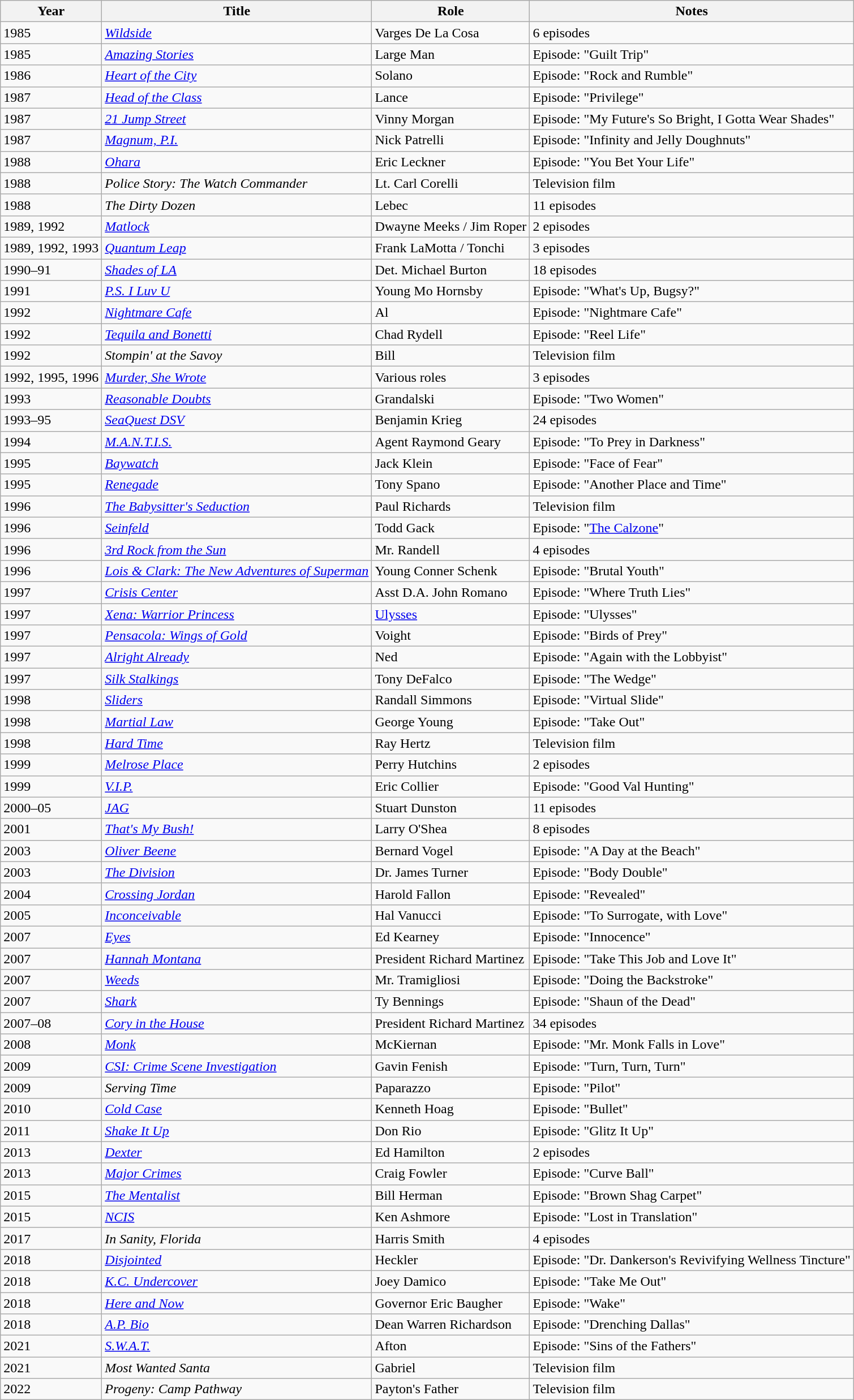<table class="wikitable sortable">
<tr>
<th>Year</th>
<th>Title</th>
<th>Role</th>
<th>Notes</th>
</tr>
<tr>
<td>1985</td>
<td><em><a href='#'>Wildside</a></em></td>
<td>Varges De La Cosa</td>
<td>6 episodes</td>
</tr>
<tr>
<td>1985</td>
<td><em><a href='#'>Amazing Stories</a></em></td>
<td>Large Man</td>
<td>Episode: "Guilt Trip"</td>
</tr>
<tr>
<td>1986</td>
<td><em><a href='#'>Heart of the City</a></em></td>
<td>Solano</td>
<td>Episode: "Rock and Rumble"</td>
</tr>
<tr>
<td>1987</td>
<td><em><a href='#'>Head of the Class</a></em></td>
<td>Lance</td>
<td>Episode: "Privilege"</td>
</tr>
<tr>
<td>1987</td>
<td><em><a href='#'>21 Jump Street</a></em></td>
<td>Vinny Morgan</td>
<td>Episode: "My Future's So Bright, I Gotta Wear Shades"</td>
</tr>
<tr>
<td>1987</td>
<td><em><a href='#'>Magnum, P.I.</a></em></td>
<td>Nick Patrelli</td>
<td>Episode: "Infinity and Jelly Doughnuts"</td>
</tr>
<tr>
<td>1988</td>
<td><em><a href='#'>Ohara</a></em></td>
<td>Eric Leckner</td>
<td>Episode: "You Bet Your Life"</td>
</tr>
<tr>
<td>1988</td>
<td><em>Police Story: The Watch Commander</em></td>
<td>Lt. Carl Corelli</td>
<td>Television film</td>
</tr>
<tr>
<td>1988</td>
<td><em>The Dirty Dozen</em></td>
<td>Lebec</td>
<td>11 episodes</td>
</tr>
<tr>
<td>1989, 1992</td>
<td><em><a href='#'>Matlock</a></em></td>
<td>Dwayne Meeks / Jim Roper</td>
<td>2 episodes</td>
</tr>
<tr>
<td>1989, 1992, 1993</td>
<td><em><a href='#'>Quantum Leap</a></em></td>
<td>Frank LaMotta / Tonchi</td>
<td>3 episodes</td>
</tr>
<tr>
<td>1990–91</td>
<td><em><a href='#'>Shades of LA</a></em></td>
<td>Det. Michael Burton</td>
<td>18 episodes</td>
</tr>
<tr>
<td>1991</td>
<td><em><a href='#'>P.S. I Luv U</a></em></td>
<td>Young Mo Hornsby</td>
<td>Episode: "What's Up, Bugsy?"</td>
</tr>
<tr>
<td>1992</td>
<td><em><a href='#'>Nightmare Cafe</a></em></td>
<td>Al</td>
<td>Episode: "Nightmare Cafe"</td>
</tr>
<tr>
<td>1992</td>
<td><em><a href='#'>Tequila and Bonetti</a></em></td>
<td>Chad Rydell</td>
<td>Episode: "Reel Life"</td>
</tr>
<tr>
<td>1992</td>
<td><em>Stompin' at the Savoy</em></td>
<td>Bill</td>
<td>Television film</td>
</tr>
<tr>
<td>1992, 1995, 1996</td>
<td><em><a href='#'>Murder, She Wrote</a></em></td>
<td>Various roles</td>
<td>3 episodes</td>
</tr>
<tr>
<td>1993</td>
<td><em><a href='#'>Reasonable Doubts</a></em></td>
<td>Grandalski</td>
<td>Episode: "Two Women"</td>
</tr>
<tr>
<td>1993–95</td>
<td><em><a href='#'>SeaQuest DSV</a></em></td>
<td>Benjamin Krieg</td>
<td>24 episodes</td>
</tr>
<tr>
<td>1994</td>
<td><em><a href='#'>M.A.N.T.I.S.</a></em></td>
<td>Agent Raymond Geary</td>
<td>Episode: "To Prey in Darkness"</td>
</tr>
<tr>
<td>1995</td>
<td><em><a href='#'>Baywatch</a></em></td>
<td>Jack Klein</td>
<td>Episode: "Face of Fear"</td>
</tr>
<tr>
<td>1995</td>
<td><em><a href='#'>Renegade</a></em></td>
<td>Tony Spano</td>
<td>Episode: "Another Place and Time"</td>
</tr>
<tr>
<td>1996</td>
<td><em><a href='#'>The Babysitter's Seduction</a></em></td>
<td>Paul Richards</td>
<td>Television film</td>
</tr>
<tr>
<td>1996</td>
<td><em><a href='#'>Seinfeld</a></em></td>
<td>Todd Gack</td>
<td>Episode: "<a href='#'>The Calzone</a>"</td>
</tr>
<tr>
<td>1996</td>
<td><em><a href='#'>3rd Rock from the Sun</a></em></td>
<td>Mr. Randell</td>
<td>4 episodes</td>
</tr>
<tr>
<td>1996</td>
<td><em><a href='#'>Lois & Clark: The New Adventures of Superman</a></em></td>
<td>Young Conner Schenk</td>
<td>Episode: "Brutal Youth"</td>
</tr>
<tr>
<td>1997</td>
<td><em><a href='#'>Crisis Center</a></em></td>
<td>Asst D.A. John Romano</td>
<td>Episode: "Where Truth Lies"</td>
</tr>
<tr>
<td>1997</td>
<td><em><a href='#'>Xena: Warrior Princess</a></em></td>
<td><a href='#'>Ulysses</a></td>
<td>Episode: "Ulysses"</td>
</tr>
<tr>
<td>1997</td>
<td><em><a href='#'>Pensacola: Wings of Gold</a></em></td>
<td>Voight</td>
<td>Episode: "Birds of Prey"</td>
</tr>
<tr>
<td>1997</td>
<td><em><a href='#'>Alright Already</a></em></td>
<td>Ned</td>
<td>Episode: "Again with the Lobbyist"</td>
</tr>
<tr>
<td>1997</td>
<td><em><a href='#'>Silk Stalkings</a></em></td>
<td>Tony DeFalco</td>
<td>Episode: "The Wedge"</td>
</tr>
<tr>
<td>1998</td>
<td><em><a href='#'>Sliders</a></em></td>
<td>Randall Simmons</td>
<td>Episode: "Virtual Slide"</td>
</tr>
<tr>
<td>1998</td>
<td><em><a href='#'>Martial Law</a></em></td>
<td>George Young</td>
<td>Episode: "Take Out"</td>
</tr>
<tr>
<td>1998</td>
<td><em><a href='#'>Hard Time</a></em></td>
<td>Ray Hertz</td>
<td>Television film</td>
</tr>
<tr>
<td>1999</td>
<td><em><a href='#'>Melrose Place</a></em></td>
<td>Perry Hutchins</td>
<td>2 episodes</td>
</tr>
<tr>
<td>1999</td>
<td><em><a href='#'>V.I.P.</a></em></td>
<td>Eric Collier</td>
<td>Episode: "Good Val Hunting"</td>
</tr>
<tr>
<td>2000–05</td>
<td><em><a href='#'>JAG</a></em></td>
<td>Stuart Dunston</td>
<td>11 episodes</td>
</tr>
<tr>
<td>2001</td>
<td><em><a href='#'>That's My Bush!</a></em></td>
<td>Larry O'Shea</td>
<td>8 episodes</td>
</tr>
<tr>
<td>2003</td>
<td><em><a href='#'>Oliver Beene</a></em></td>
<td>Bernard Vogel</td>
<td>Episode: "A Day at the Beach"</td>
</tr>
<tr>
<td>2003</td>
<td><em><a href='#'>The Division</a></em></td>
<td>Dr. James Turner</td>
<td>Episode: "Body Double"</td>
</tr>
<tr>
<td>2004</td>
<td><em><a href='#'>Crossing Jordan</a></em></td>
<td>Harold Fallon</td>
<td>Episode: "Revealed"</td>
</tr>
<tr>
<td>2005</td>
<td><em><a href='#'>Inconceivable</a></em></td>
<td>Hal Vanucci</td>
<td>Episode: "To Surrogate, with Love"</td>
</tr>
<tr>
<td>2007</td>
<td><em><a href='#'>Eyes</a></em></td>
<td>Ed Kearney</td>
<td>Episode: "Innocence"</td>
</tr>
<tr>
<td>2007</td>
<td><em><a href='#'>Hannah Montana</a></em></td>
<td>President Richard Martinez</td>
<td>Episode: "Take This Job and Love It"</td>
</tr>
<tr>
<td>2007</td>
<td><em><a href='#'>Weeds</a></em></td>
<td>Mr. Tramigliosi</td>
<td>Episode: "Doing the Backstroke"</td>
</tr>
<tr>
<td>2007</td>
<td><em><a href='#'>Shark</a></em></td>
<td>Ty Bennings</td>
<td>Episode: "Shaun of the Dead"</td>
</tr>
<tr>
<td>2007–08</td>
<td><em><a href='#'>Cory in the House</a></em></td>
<td>President Richard Martinez</td>
<td>34 episodes</td>
</tr>
<tr>
<td>2008</td>
<td><em><a href='#'>Monk</a></em></td>
<td>McKiernan</td>
<td>Episode: "Mr. Monk Falls in Love"</td>
</tr>
<tr>
<td>2009</td>
<td><em><a href='#'>CSI: Crime Scene Investigation</a></em></td>
<td>Gavin Fenish</td>
<td>Episode: "Turn, Turn, Turn"</td>
</tr>
<tr>
<td>2009</td>
<td><em>Serving Time</em></td>
<td>Paparazzo</td>
<td>Episode: "Pilot"</td>
</tr>
<tr>
<td>2010</td>
<td><em><a href='#'>Cold Case</a></em></td>
<td>Kenneth Hoag</td>
<td>Episode: "Bullet"</td>
</tr>
<tr>
<td>2011</td>
<td><em><a href='#'>Shake It Up</a></em></td>
<td>Don Rio</td>
<td>Episode: "Glitz It Up"</td>
</tr>
<tr>
<td>2013</td>
<td><em><a href='#'>Dexter</a></em></td>
<td>Ed Hamilton</td>
<td>2 episodes</td>
</tr>
<tr>
<td>2013</td>
<td><em><a href='#'>Major Crimes</a></em></td>
<td>Craig Fowler</td>
<td>Episode: "Curve Ball"</td>
</tr>
<tr>
<td>2015</td>
<td><em><a href='#'>The Mentalist</a></em></td>
<td>Bill Herman</td>
<td>Episode: "Brown Shag Carpet"</td>
</tr>
<tr>
<td>2015</td>
<td><em><a href='#'>NCIS</a></em></td>
<td>Ken Ashmore</td>
<td>Episode: "Lost in Translation"</td>
</tr>
<tr>
<td>2017</td>
<td><em>In Sanity, Florida</em></td>
<td>Harris Smith</td>
<td>4 episodes</td>
</tr>
<tr>
<td>2018</td>
<td><em><a href='#'>Disjointed</a></em></td>
<td>Heckler</td>
<td>Episode: "Dr. Dankerson's Revivifying Wellness Tincture"</td>
</tr>
<tr>
<td>2018</td>
<td><em><a href='#'>K.C. Undercover</a></em></td>
<td>Joey Damico</td>
<td>Episode: "Take Me Out"</td>
</tr>
<tr>
<td>2018</td>
<td><em><a href='#'>Here and Now</a></em></td>
<td>Governor Eric Baugher</td>
<td>Episode: "Wake"</td>
</tr>
<tr>
<td>2018</td>
<td><em><a href='#'>A.P. Bio</a></em></td>
<td>Dean Warren Richardson</td>
<td>Episode: "Drenching Dallas"</td>
</tr>
<tr>
<td>2021</td>
<td><em><a href='#'>S.W.A.T.</a></em></td>
<td>Afton</td>
<td>Episode: "Sins of the Fathers"</td>
</tr>
<tr>
<td>2021</td>
<td><em>Most Wanted Santa</em></td>
<td>Gabriel</td>
<td>Television film</td>
</tr>
<tr>
<td>2022</td>
<td><em>Progeny: Camp Pathway</em></td>
<td>Payton's Father</td>
<td>Television film</td>
</tr>
</table>
